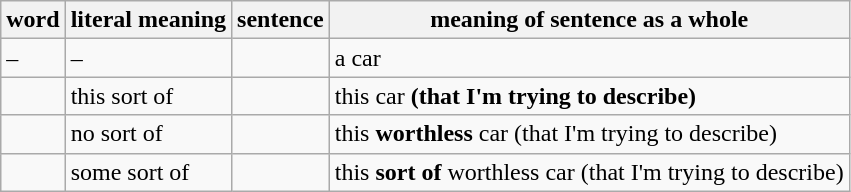<table class="wikitable">
<tr>
<th>word</th>
<th>literal meaning</th>
<th>sentence</th>
<th>meaning of sentence as a whole</th>
</tr>
<tr>
<td>–</td>
<td>–</td>
<td></td>
<td>a car</td>
</tr>
<tr>
<td></td>
<td>this sort of</td>
<td></td>
<td>this car <strong>(that I'm trying to describe)</strong></td>
</tr>
<tr>
<td></td>
<td>no sort of</td>
<td></td>
<td>this <strong>worthless</strong> car (that I'm trying to describe)</td>
</tr>
<tr>
<td></td>
<td>some sort of</td>
<td></td>
<td>this <strong>sort of</strong> worthless car (that I'm trying to describe)</td>
</tr>
</table>
